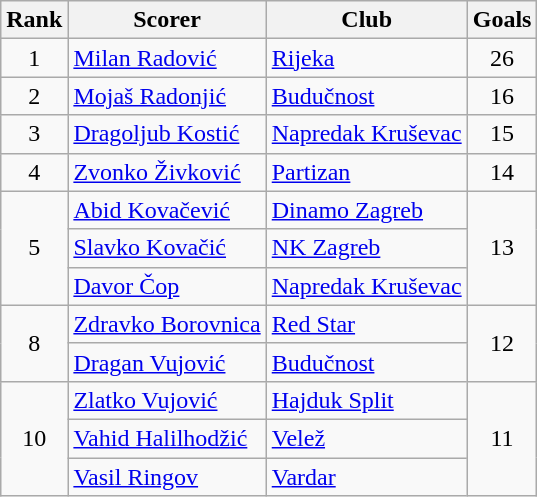<table class="wikitable">
<tr>
<th>Rank</th>
<th>Scorer</th>
<th>Club</th>
<th>Goals</th>
</tr>
<tr>
<td align=center>1</td>
<td> <a href='#'>Milan Radović</a></td>
<td><a href='#'>Rijeka</a></td>
<td align=center>26</td>
</tr>
<tr>
<td align=center>2</td>
<td> <a href='#'>Mojaš Radonjić</a></td>
<td><a href='#'>Budučnost</a></td>
<td align=center>16</td>
</tr>
<tr>
<td align=center>3</td>
<td> <a href='#'>Dragoljub Kostić</a></td>
<td><a href='#'>Napredak Kruševac</a></td>
<td align=center>15</td>
</tr>
<tr>
<td align=center>4</td>
<td> <a href='#'>Zvonko Živković</a></td>
<td><a href='#'>Partizan</a></td>
<td align=center>14</td>
</tr>
<tr>
<td rowspan=3 align=center>5</td>
<td> <a href='#'>Abid Kovačević</a></td>
<td><a href='#'>Dinamo Zagreb</a></td>
<td rowspan=3 align=center>13</td>
</tr>
<tr>
<td> <a href='#'>Slavko Kovačić</a></td>
<td><a href='#'>NK Zagreb</a></td>
</tr>
<tr>
<td> <a href='#'>Davor Čop</a></td>
<td><a href='#'>Napredak Kruševac</a></td>
</tr>
<tr>
<td rowspan=2 align=center>8</td>
<td> <a href='#'>Zdravko Borovnica</a></td>
<td><a href='#'>Red Star</a></td>
<td rowspan=2 align=center>12</td>
</tr>
<tr>
<td> <a href='#'>Dragan Vujović</a></td>
<td><a href='#'>Budučnost</a></td>
</tr>
<tr>
<td rowspan=3 align=center>10</td>
<td> <a href='#'>Zlatko Vujović</a></td>
<td><a href='#'>Hajduk Split</a></td>
<td rowspan=3 align=center>11</td>
</tr>
<tr>
<td> <a href='#'>Vahid Halilhodžić</a></td>
<td><a href='#'>Velež</a></td>
</tr>
<tr>
<td> <a href='#'>Vasil Ringov</a></td>
<td><a href='#'>Vardar</a></td>
</tr>
</table>
